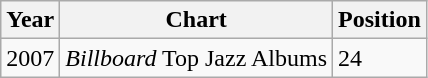<table class="wikitable">
<tr>
<th>Year</th>
<th>Chart</th>
<th>Position</th>
</tr>
<tr>
<td>2007</td>
<td><em>Billboard</em> Top Jazz Albums</td>
<td>24</td>
</tr>
</table>
